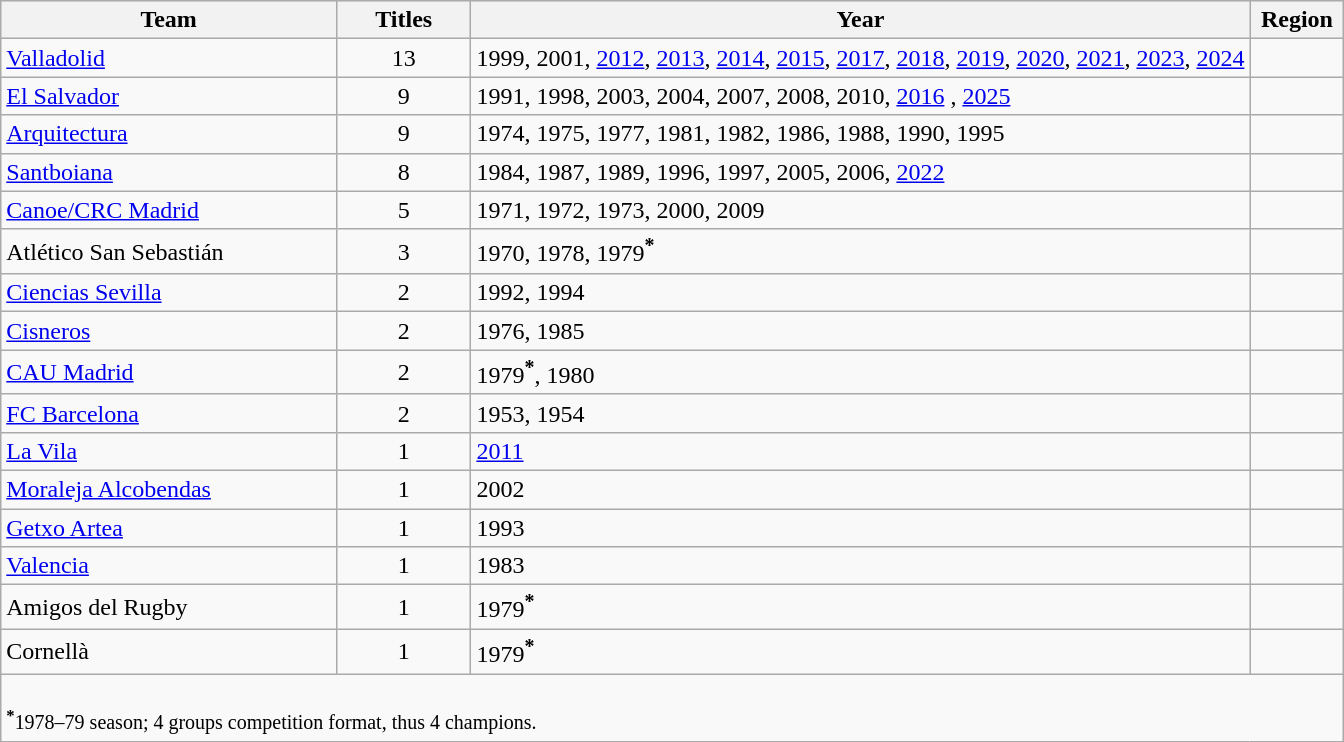<table class="wikitable sortable">
<tr style="background-color: #eee;">
<th width=25%>Team</th>
<th width=10%>Titles</th>
<th width=58%>Year</th>
<th width=15%>Region</th>
</tr>
<tr>
<td><a href='#'>Valladolid</a></td>
<td align=center>13</td>
<td>1999, 2001, <a href='#'>2012</a>, <a href='#'>2013</a>, <a href='#'>2014</a>, <a href='#'>2015</a>, <a href='#'>2017</a>, <a href='#'>2018</a>, <a href='#'>2019</a>, <a href='#'>2020</a>, <a href='#'>2021</a>, <a href='#'>2023</a>, <a href='#'>2024</a></td>
<td align=center></td>
</tr>
<tr>
<td><a href='#'>El Salvador</a></td>
<td align=center>9</td>
<td>1991, 1998, 2003, 2004, 2007, 2008, 2010, <a href='#'>2016</a> , <a href='#'>2025</a></td>
<td align=center></td>
</tr>
<tr>
<td><a href='#'>Arquitectura</a></td>
<td align=center>9</td>
<td>1974, 1975, 1977, 1981, 1982, 1986, 1988, 1990, 1995</td>
<td align=center></td>
</tr>
<tr>
<td><a href='#'>Santboiana</a></td>
<td align=center>8</td>
<td>1984, 1987, 1989, 1996, 1997, 2005, 2006, <a href='#'>2022</a></td>
<td align=center></td>
</tr>
<tr>
<td><a href='#'>Canoe/CRC Madrid</a></td>
<td align=center>5</td>
<td>1971, 1972, 1973, 2000, 2009</td>
<td align=center></td>
</tr>
<tr>
<td>Atlético San Sebastián</td>
<td align=center>3</td>
<td>1970, 1978, 1979<sup><strong>*</strong></sup></td>
<td align=center></td>
</tr>
<tr>
<td><a href='#'>Ciencias Sevilla</a></td>
<td align=center>2</td>
<td>1992, 1994</td>
<td align=center></td>
</tr>
<tr>
<td><a href='#'>Cisneros</a></td>
<td align=center>2</td>
<td>1976, 1985</td>
<td align=center></td>
</tr>
<tr>
<td><a href='#'>CAU Madrid</a></td>
<td align=center>2</td>
<td>1979<sup><strong>*</strong></sup>, 1980</td>
<td align=center></td>
</tr>
<tr>
<td><a href='#'>FC Barcelona</a></td>
<td align=center>2</td>
<td>1953, 1954</td>
<td align=center></td>
</tr>
<tr>
<td><a href='#'>La Vila</a></td>
<td align=center>1</td>
<td><a href='#'>2011</a></td>
<td align=center></td>
</tr>
<tr>
<td><a href='#'>Moraleja Alcobendas</a></td>
<td align=center>1</td>
<td>2002</td>
<td align=center></td>
</tr>
<tr>
<td><a href='#'>Getxo Artea</a></td>
<td align=center>1</td>
<td>1993</td>
<td align=center></td>
</tr>
<tr>
<td><a href='#'>Valencia</a></td>
<td align=center>1</td>
<td>1983</td>
<td align=center></td>
</tr>
<tr>
<td>Amigos del Rugby</td>
<td align=center>1</td>
<td>1979<sup><strong>*</strong></sup></td>
<td align=center></td>
</tr>
<tr>
<td>Cornellà</td>
<td align=center>1</td>
<td>1979<sup><strong>*</strong></sup></td>
<td align=center></td>
</tr>
<tr>
<td colspan="4"><br><small>
<sup><strong>*</strong></sup>1978–79 season; 4 groups competition format, thus 4 champions.</small></td>
</tr>
</table>
